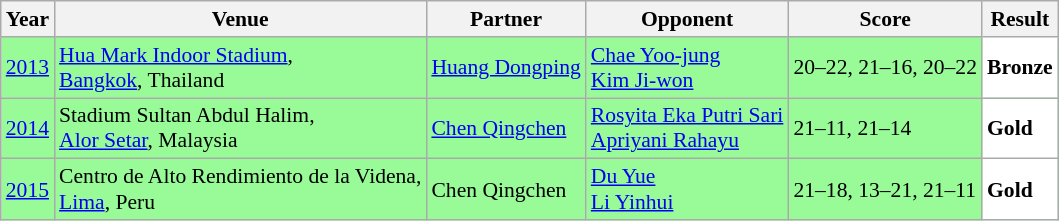<table class="sortable wikitable" style="font-size: 90%">
<tr>
<th>Year</th>
<th>Venue</th>
<th>Partner</th>
<th>Opponent</th>
<th>Score</th>
<th>Result</th>
</tr>
<tr style="background:#98FB98">
<td align="center"><a href='#'>2013</a></td>
<td align="left"><a href='#'>Hua Mark Indoor Stadium</a>,<br><a href='#'>Bangkok</a>, Thailand</td>
<td align="left"> <a href='#'>Huang Dongping</a></td>
<td align="left"> <a href='#'>Chae Yoo-jung</a> <br>  <a href='#'>Kim Ji-won</a></td>
<td align="left">20–22, 21–16, 20–22</td>
<td style="text-align:left; background:white"> <strong>Bronze</strong></td>
</tr>
<tr style="background:#98FB98">
<td align="center"><a href='#'>2014</a></td>
<td align="left">Stadium Sultan Abdul Halim,<br><a href='#'>Alor Setar</a>, Malaysia</td>
<td align="left"> <a href='#'>Chen Qingchen</a></td>
<td align="left"> <a href='#'>Rosyita Eka Putri Sari</a><br> <a href='#'>Apriyani Rahayu</a></td>
<td align="left">21–11, 21–14</td>
<td style="text-align:left; background:white"> <strong>Gold</strong></td>
</tr>
<tr style="background:#98FB98">
<td align="center"><a href='#'>2015</a></td>
<td align="left">Centro de Alto Rendimiento de la Videna,<br><a href='#'>Lima</a>, Peru</td>
<td align="left"> Chen Qingchen</td>
<td align="left"> <a href='#'>Du Yue</a><br> <a href='#'>Li Yinhui</a></td>
<td align="left">21–18, 13–21, 21–11</td>
<td style="text-align:left; background:white"> <strong>Gold</strong></td>
</tr>
</table>
